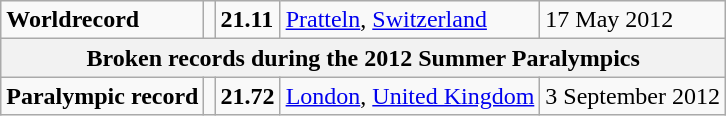<table class="wikitable">
<tr>
<td><strong>Worldrecord</strong></td>
<td></td>
<td><strong>21.11</strong></td>
<td><a href='#'>Pratteln</a>, <a href='#'>Switzerland</a></td>
<td>17 May 2012</td>
</tr>
<tr>
<th colspan="5">Broken records during the 2012 Summer Paralympics</th>
</tr>
<tr>
<td><strong>Paralympic record</strong></td>
<td></td>
<td><strong>21.72</strong></td>
<td><a href='#'>London</a>, <a href='#'>United Kingdom</a></td>
<td>3 September 2012</td>
</tr>
</table>
